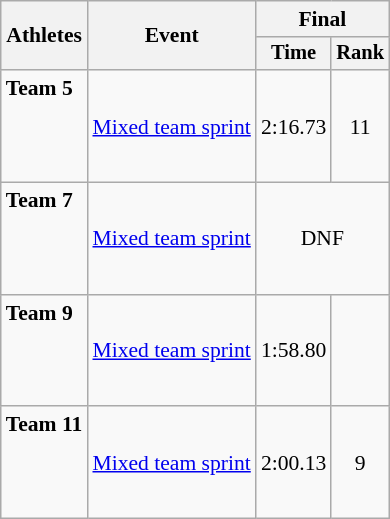<table class="wikitable" style="font-size:90%">
<tr>
<th rowspan="2">Athletes</th>
<th rowspan="2">Event</th>
<th colspan="2">Final</th>
</tr>
<tr style="font-size:95%">
<th>Time</th>
<th>Rank</th>
</tr>
<tr align=center>
<td align=left><strong>Team 5</strong><br><br><br><br></td>
<td align=left><a href='#'>Mixed team sprint</a></td>
<td>2:16.73</td>
<td>11</td>
</tr>
<tr align=center>
<td align=left><strong>Team 7</strong><br><br><br><br></td>
<td align=left><a href='#'>Mixed team sprint</a></td>
<td colspan=2>DNF</td>
</tr>
<tr align=center>
<td align=left><strong>Team 9</strong><br><br><br><br></td>
<td align=left><a href='#'>Mixed team sprint</a></td>
<td>1:58.80</td>
<td></td>
</tr>
<tr align=center>
<td align=left><strong>Team 11</strong><br><br><br><br></td>
<td align=left><a href='#'>Mixed team sprint</a></td>
<td>2:00.13</td>
<td>9</td>
</tr>
</table>
